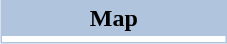<table border="0" cellpadding="2" cellspacing="1" align="right" style="margin-left:1em; background-color: lightsteelblue;">
<tr>
<th>Map</th>
</tr>
<tr bgcolor="#FFFFFF" align="center">
<td style="width: 145px;"></td>
</tr>
</table>
